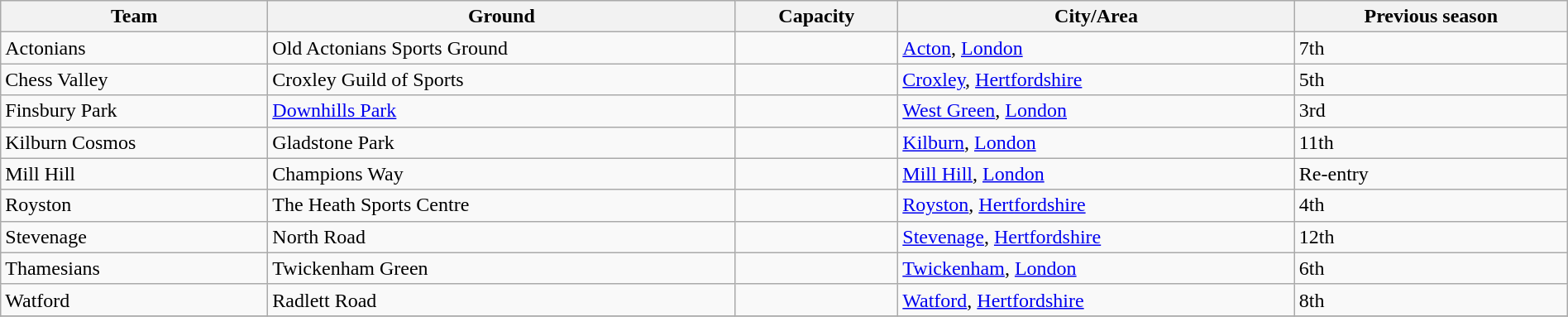<table class="wikitable sortable" width=100%>
<tr>
<th>Team</th>
<th>Ground</th>
<th>Capacity</th>
<th>City/Area</th>
<th>Previous season</th>
</tr>
<tr>
<td>Actonians</td>
<td>Old Actonians Sports Ground</td>
<td></td>
<td><a href='#'>Acton</a>,  <a href='#'>London</a></td>
<td>7th</td>
</tr>
<tr>
<td>Chess Valley</td>
<td>Croxley Guild of Sports</td>
<td></td>
<td><a href='#'>Croxley</a>, <a href='#'>Hertfordshire</a></td>
<td>5th</td>
</tr>
<tr>
<td>Finsbury Park</td>
<td><a href='#'>Downhills Park</a></td>
<td></td>
<td><a href='#'>West Green</a>, <a href='#'>London</a></td>
<td>3rd</td>
</tr>
<tr>
<td>Kilburn Cosmos</td>
<td>Gladstone Park</td>
<td></td>
<td><a href='#'>Kilburn</a>,  <a href='#'>London</a></td>
<td>11th</td>
</tr>
<tr>
<td>Mill Hill</td>
<td>Champions Way</td>
<td></td>
<td><a href='#'>Mill Hill</a>, <a href='#'>London</a></td>
<td>Re-entry</td>
</tr>
<tr>
<td>Royston</td>
<td>The Heath Sports Centre</td>
<td></td>
<td><a href='#'>Royston</a>, <a href='#'>Hertfordshire</a></td>
<td>4th</td>
</tr>
<tr>
<td>Stevenage</td>
<td>North Road</td>
<td></td>
<td><a href='#'>Stevenage</a>, <a href='#'>Hertfordshire</a></td>
<td>12th</td>
</tr>
<tr>
<td>Thamesians</td>
<td>Twickenham Green</td>
<td></td>
<td><a href='#'>Twickenham</a>,  <a href='#'>London</a></td>
<td>6th</td>
</tr>
<tr>
<td>Watford</td>
<td>Radlett Road</td>
<td></td>
<td><a href='#'>Watford</a>, <a href='#'>Hertfordshire</a></td>
<td>8th</td>
</tr>
<tr>
</tr>
</table>
